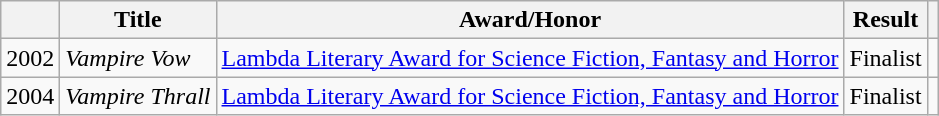<table class="wikitable">
<tr>
<th></th>
<th>Title</th>
<th>Award/Honor</th>
<th>Result</th>
<th></th>
</tr>
<tr>
<td>2002</td>
<td><em>Vampire Vow</em></td>
<td><a href='#'>Lambda Literary Award for Science Fiction, Fantasy and Horror</a></td>
<td>Finalist</td>
<td></td>
</tr>
<tr>
<td>2004</td>
<td><em>Vampire Thrall</em></td>
<td><a href='#'>Lambda Literary Award for Science Fiction, Fantasy and Horror</a></td>
<td>Finalist</td>
<td></td>
</tr>
</table>
